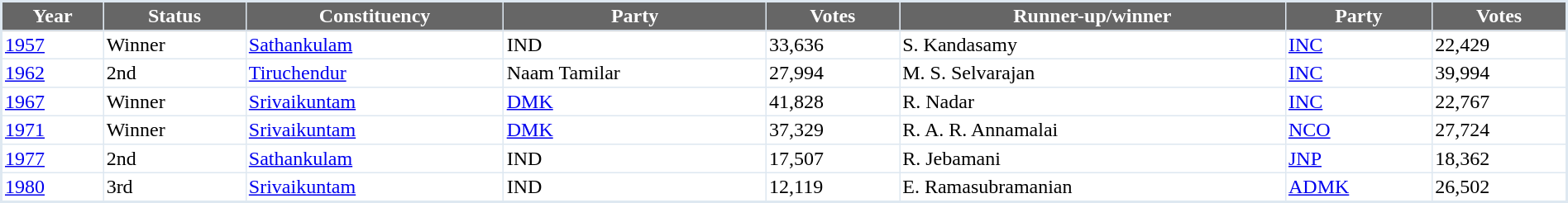<table width="100%" cellpadding="2" cellspacing="0" border="1" style="border-collapse: collapse; border: 2px #DEE8F1 solid; font-size: x-big; font-family: verdana">
<tr>
<th style="background-color:#666666; color:white">Year</th>
<th style="background-color:#666666; color:white">Status</th>
<th style="background-color:#666666; color:white">Constituency</th>
<th style="background-color:#666666; color:white">Party</th>
<th style="background-color:#666666; color:white">Votes</th>
<th style="background-color:#666666; color:white">Runner-up/winner</th>
<th style="background-color:#666666; color:white">Party</th>
<th style="background-color:#666666; color:white">Votes</th>
</tr>
<tr -->
<td><a href='#'>1957</a></td>
<td>Winner</td>
<td><a href='#'>Sathankulam</a></td>
<td>IND</td>
<td>33,636</td>
<td>S. Kandasamy</td>
<td><a href='#'>INC</a></td>
<td>22,429</td>
</tr>
<tr -->
<td><a href='#'>1962</a></td>
<td>2nd</td>
<td><a href='#'>Tiruchendur</a></td>
<td>Naam Tamilar</td>
<td>27,994</td>
<td>M. S. Selvarajan</td>
<td><a href='#'>INC</a></td>
<td>39,994</td>
</tr>
<tr -->
<td><a href='#'>1967</a></td>
<td>Winner</td>
<td><a href='#'>Srivaikuntam</a></td>
<td><a href='#'>DMK</a></td>
<td>41,828</td>
<td>R. Nadar</td>
<td><a href='#'>INC</a></td>
<td>22,767</td>
</tr>
<tr -->
<td><a href='#'>1971</a></td>
<td>Winner</td>
<td><a href='#'>Srivaikuntam</a></td>
<td><a href='#'>DMK</a></td>
<td>37,329</td>
<td>R. A. R. Annamalai</td>
<td><a href='#'>NCO</a></td>
<td>27,724</td>
</tr>
<tr -->
<td><a href='#'>1977</a></td>
<td>2nd</td>
<td><a href='#'>Sathankulam</a></td>
<td>IND</td>
<td>17,507</td>
<td>R. Jebamani</td>
<td><a href='#'>JNP</a></td>
<td>18,362</td>
</tr>
<tr -->
<td><a href='#'>1980</a></td>
<td>3rd</td>
<td><a href='#'>Srivaikuntam</a></td>
<td>IND</td>
<td>12,119</td>
<td>E. Ramasubramanian</td>
<td><a href='#'>ADMK</a></td>
<td>26,502</td>
</tr>
</table>
